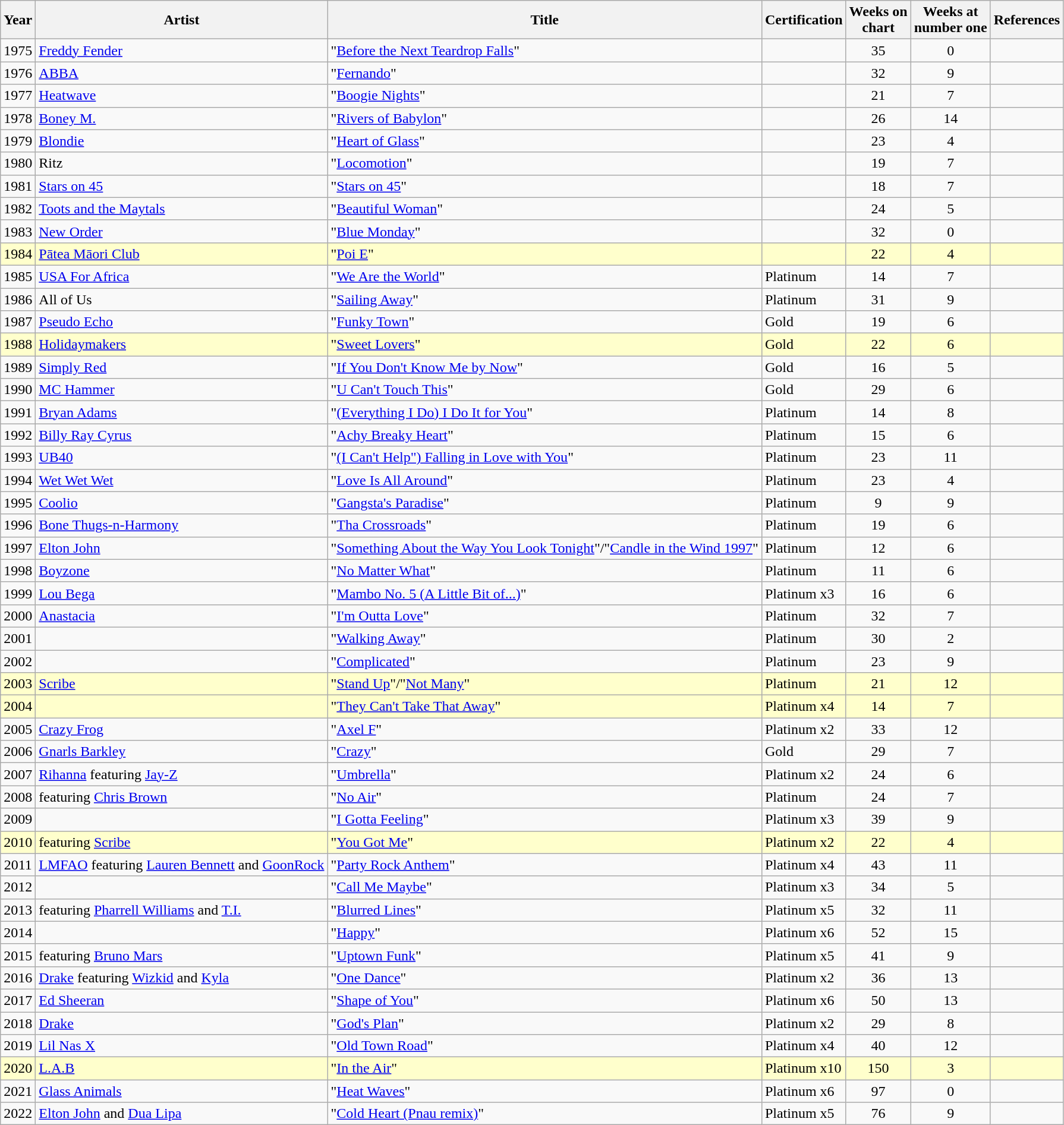<table class="wikitable sortable">
<tr>
<th>Year</th>
<th>Artist</th>
<th>Title</th>
<th>Certification</th>
<th data-sort-type="number">Weeks on <br>chart</th>
<th data-sort-type="number">Weeks at <br>number one</th>
<th class="unsortable">References</th>
</tr>
<tr>
<td align="center">1975</td>
<td><a href='#'>Freddy Fender</a></td>
<td>"<a href='#'>Before the Next Teardrop Falls</a>"</td>
<td></td>
<td align="center">35</td>
<td align="center">0</td>
<td align="center"></td>
</tr>
<tr>
<td align="center">1976</td>
<td><a href='#'>ABBA</a></td>
<td>"<a href='#'>Fernando</a>"</td>
<td></td>
<td align="center">32</td>
<td align="center">9</td>
<td align="center"></td>
</tr>
<tr>
<td align="center">1977</td>
<td><a href='#'>Heatwave</a></td>
<td>"<a href='#'>Boogie Nights</a>"</td>
<td></td>
<td align="center">21</td>
<td align="center">7</td>
<td align="center"></td>
</tr>
<tr>
<td align="center">1978</td>
<td><a href='#'>Boney M.</a></td>
<td>"<a href='#'>Rivers of Babylon</a>"</td>
<td></td>
<td align="center">26</td>
<td align="center">14</td>
<td align="center"></td>
</tr>
<tr>
<td align="center">1979</td>
<td><a href='#'>Blondie</a></td>
<td>"<a href='#'>Heart of Glass</a>"</td>
<td></td>
<td align="center">23</td>
<td align="center">4</td>
<td align="center"></td>
</tr>
<tr>
<td align="center">1980</td>
<td>Ritz</td>
<td>"<a href='#'>Locomotion</a>"</td>
<td></td>
<td align="center">19</td>
<td align="center">7</td>
<td align="center"></td>
</tr>
<tr>
<td align="center">1981</td>
<td><a href='#'>Stars on 45</a></td>
<td>"<a href='#'>Stars on 45</a>"</td>
<td></td>
<td align="center">18</td>
<td align="center">7</td>
<td align="center"></td>
</tr>
<tr>
<td align="center">1982</td>
<td><a href='#'>Toots and the Maytals</a></td>
<td>"<a href='#'>Beautiful Woman</a>"</td>
<td></td>
<td align="center">24</td>
<td align="center">5</td>
<td align="center"></td>
</tr>
<tr>
<td align="center">1983</td>
<td><a href='#'>New Order</a></td>
<td>"<a href='#'>Blue Monday</a>"</td>
<td></td>
<td align="center">32</td>
<td align="center">0</td>
<td align="center"></td>
</tr>
<tr bgcolor="#FFFFCC">
<td align="center">1984</td>
<td><a href='#'>Pātea Māori Club</a></td>
<td>"<a href='#'>Poi E</a>"</td>
<td></td>
<td align="center">22</td>
<td align="center">4</td>
<td align="center"></td>
</tr>
<tr>
<td align="center">1985</td>
<td><a href='#'>USA For Africa</a></td>
<td>"<a href='#'>We Are the World</a>"</td>
<td>Platinum</td>
<td align="center">14</td>
<td align="center">7</td>
<td align="center"></td>
</tr>
<tr>
<td align="center">1986</td>
<td>All of Us</td>
<td>"<a href='#'>Sailing Away</a>"</td>
<td>Platinum</td>
<td align="center">31</td>
<td align="center">9</td>
<td align="center"></td>
</tr>
<tr>
<td align="center">1987</td>
<td><a href='#'>Pseudo Echo</a></td>
<td>"<a href='#'>Funky Town</a>"</td>
<td>Gold</td>
<td align="center">19</td>
<td align="center">6</td>
<td align="center"></td>
</tr>
<tr bgcolor="#FFFFCC">
<td align="center">1988</td>
<td><a href='#'>Holidaymakers</a></td>
<td>"<a href='#'>Sweet Lovers</a>"</td>
<td>Gold</td>
<td align="center">22</td>
<td align="center">6</td>
<td align="center"></td>
</tr>
<tr>
<td align="center">1989</td>
<td><a href='#'>Simply Red</a></td>
<td>"<a href='#'>If You Don't Know Me by Now</a>"</td>
<td>Gold</td>
<td align="center">16</td>
<td align="center">5</td>
<td align="center"></td>
</tr>
<tr>
<td align="center">1990</td>
<td><a href='#'>MC Hammer</a></td>
<td>"<a href='#'>U Can't Touch This</a>"</td>
<td>Gold</td>
<td align="center">29</td>
<td align="center">6</td>
<td align="center"></td>
</tr>
<tr>
<td align="center">1991</td>
<td><a href='#'>Bryan Adams</a></td>
<td>"<a href='#'>(Everything I Do) I Do It for You</a>"</td>
<td>Platinum</td>
<td align="center">14</td>
<td align="center">8</td>
<td align="center"></td>
</tr>
<tr>
<td align="center">1992</td>
<td><a href='#'>Billy Ray Cyrus</a></td>
<td>"<a href='#'>Achy Breaky Heart</a>"</td>
<td>Platinum</td>
<td align="center">15</td>
<td align="center">6</td>
<td align="center"></td>
</tr>
<tr>
<td align="center">1993</td>
<td><a href='#'>UB40</a></td>
<td>"<a href='#'>(I Can't Help") Falling in Love with You</a>"</td>
<td>Platinum</td>
<td align="center">23</td>
<td align="center">11</td>
<td align="center"></td>
</tr>
<tr>
<td align="center">1994</td>
<td><a href='#'>Wet Wet Wet</a></td>
<td>"<a href='#'>Love Is All Around</a>"</td>
<td>Platinum</td>
<td align="center">23</td>
<td align="center">4</td>
<td align="center"></td>
</tr>
<tr>
<td align="center">1995</td>
<td><a href='#'>Coolio</a></td>
<td>"<a href='#'>Gangsta's Paradise</a>"</td>
<td>Platinum</td>
<td align="center">9</td>
<td align="center">9</td>
<td align="center"></td>
</tr>
<tr>
<td align="center">1996</td>
<td><a href='#'>Bone Thugs-n-Harmony</a></td>
<td>"<a href='#'>Tha Crossroads</a>"</td>
<td>Platinum</td>
<td align="center">19</td>
<td align="center">6</td>
<td align="center"></td>
</tr>
<tr>
<td align="center">1997</td>
<td><a href='#'>Elton John</a></td>
<td>"<a href='#'>Something About the Way You Look Tonight</a>"/"<a href='#'>Candle in the Wind 1997</a>"</td>
<td>Platinum</td>
<td align="center">12</td>
<td align="center">6</td>
<td align="center"></td>
</tr>
<tr>
<td align="center">1998</td>
<td><a href='#'>Boyzone</a></td>
<td>"<a href='#'>No Matter What</a>"</td>
<td>Platinum</td>
<td align="center">11</td>
<td align="center">6</td>
<td align="center"></td>
</tr>
<tr>
<td align="center">1999</td>
<td><a href='#'>Lou Bega</a></td>
<td>"<a href='#'>Mambo No. 5 (A Little Bit of...)</a>"</td>
<td>Platinum x3</td>
<td align="center">16</td>
<td align="center">6</td>
<td align="center"></td>
</tr>
<tr>
<td align="center">2000</td>
<td><a href='#'>Anastacia</a></td>
<td>"<a href='#'>I'm Outta Love</a>"</td>
<td>Platinum</td>
<td align="center">32</td>
<td align="center">7</td>
<td align="center"></td>
</tr>
<tr>
<td align="center">2001</td>
<td></td>
<td>"<a href='#'>Walking Away</a>"</td>
<td>Platinum</td>
<td align="center">30</td>
<td align="center">2</td>
<td align="center"></td>
</tr>
<tr>
<td align="center">2002</td>
<td></td>
<td>"<a href='#'>Complicated</a>"</td>
<td>Platinum</td>
<td align="center">23</td>
<td align="center">9</td>
<td align="center"></td>
</tr>
<tr bgcolor="#FFFFCC">
<td align="center">2003</td>
<td><a href='#'>Scribe</a></td>
<td>"<a href='#'>Stand Up</a>"/"<a href='#'>Not Many</a>"</td>
<td>Platinum</td>
<td align="center">21</td>
<td align="center">12</td>
<td align="center"></td>
</tr>
<tr bgcolor="#FFFFCC">
<td align="center">2004</td>
<td></td>
<td>"<a href='#'>They Can't Take That Away</a>"</td>
<td>Platinum x4</td>
<td align="center">14</td>
<td align="center">7</td>
<td align="center"></td>
</tr>
<tr>
<td align="center">2005</td>
<td><a href='#'>Crazy Frog</a></td>
<td>"<a href='#'>Axel F</a>"</td>
<td>Platinum x2</td>
<td align="center">33</td>
<td align="center">12</td>
<td align="center"></td>
</tr>
<tr>
<td align="center">2006</td>
<td><a href='#'>Gnarls Barkley</a></td>
<td>"<a href='#'>Crazy</a>"</td>
<td>Gold</td>
<td align="center">29</td>
<td align="center">7</td>
<td align="center"></td>
</tr>
<tr>
<td align="center">2007</td>
<td><a href='#'>Rihanna</a> featuring <a href='#'>Jay-Z</a></td>
<td>"<a href='#'>Umbrella</a>"</td>
<td>Platinum x2</td>
<td align="center">24</td>
<td align="center">6</td>
<td align="center"></td>
</tr>
<tr>
<td align="center">2008</td>
<td> featuring <a href='#'>Chris Brown</a></td>
<td>"<a href='#'>No Air</a>"</td>
<td>Platinum</td>
<td align="center">24</td>
<td align="center">7</td>
<td align="center"></td>
</tr>
<tr>
<td align="center">2009</td>
<td></td>
<td>"<a href='#'>I Gotta Feeling</a>"</td>
<td>Platinum x3</td>
<td align="center">39</td>
<td align="center">9</td>
<td align="center"></td>
</tr>
<tr bgcolor="#FFFFCC">
<td align="center">2010</td>
<td> featuring <a href='#'>Scribe</a></td>
<td>"<a href='#'>You Got Me</a>"</td>
<td>Platinum x2</td>
<td align="center">22</td>
<td align="center">4</td>
<td align="center"></td>
</tr>
<tr>
<td align="center">2011</td>
<td><a href='#'>LMFAO</a> featuring <a href='#'>Lauren Bennett</a> and <a href='#'>GoonRock</a></td>
<td>"<a href='#'>Party Rock Anthem</a>"</td>
<td>Platinum x4</td>
<td align="center">43</td>
<td align="center">11</td>
<td align="center"></td>
</tr>
<tr>
<td align="center">2012</td>
<td></td>
<td>"<a href='#'>Call Me Maybe</a>"</td>
<td>Platinum x3</td>
<td align="center">34</td>
<td align="center">5</td>
<td align="center"></td>
</tr>
<tr>
<td align="center">2013</td>
<td> featuring <a href='#'>Pharrell Williams</a> and <a href='#'>T.I.</a></td>
<td>"<a href='#'>Blurred Lines</a>"</td>
<td>Platinum x5</td>
<td align="center">32</td>
<td align="center">11</td>
<td align="center"></td>
</tr>
<tr>
<td align="center">2014</td>
<td></td>
<td>"<a href='#'>Happy</a>"</td>
<td>Platinum x6</td>
<td align="center">52</td>
<td align="center">15</td>
<td align="center"></td>
</tr>
<tr>
<td align="center">2015</td>
<td> featuring <a href='#'>Bruno Mars</a></td>
<td>"<a href='#'>Uptown Funk</a>"</td>
<td>Platinum x5</td>
<td align="center">41</td>
<td align="center">9</td>
<td align="center"></td>
</tr>
<tr>
<td align="center">2016</td>
<td><a href='#'>Drake</a> featuring <a href='#'>Wizkid</a> and <a href='#'>Kyla</a></td>
<td>"<a href='#'>One Dance</a>"</td>
<td>Platinum x2</td>
<td align="center">36</td>
<td align="center">13</td>
<td align="center"></td>
</tr>
<tr>
<td align="center">2017</td>
<td><a href='#'>Ed Sheeran</a></td>
<td>"<a href='#'>Shape of You</a>"</td>
<td>Platinum x6</td>
<td align="center">50</td>
<td align="center">13</td>
<td align="center"></td>
</tr>
<tr>
<td align="center">2018</td>
<td><a href='#'>Drake</a></td>
<td>"<a href='#'>God's Plan</a>"</td>
<td>Platinum x2</td>
<td align="center">29</td>
<td align="center">8</td>
<td align="center"></td>
</tr>
<tr>
<td align="center">2019</td>
<td><a href='#'>Lil Nas X</a></td>
<td>"<a href='#'>Old Town Road</a>"</td>
<td>Platinum x4</td>
<td align="center">40</td>
<td align="center">12</td>
<td align="center"></td>
</tr>
<tr bgcolor="#FFFFCC">
<td align="center">2020</td>
<td><a href='#'>L.A.B</a></td>
<td>"<a href='#'>In the Air</a>"</td>
<td>Platinum x10</td>
<td align="center">150</td>
<td align="center">3</td>
<td></td>
</tr>
<tr>
<td align="center">2021</td>
<td><a href='#'>Glass Animals</a></td>
<td>"<a href='#'>Heat Waves</a>"</td>
<td>Platinum x6</td>
<td align="center">97</td>
<td align="center">0</td>
<td></td>
</tr>
<tr>
<td align="center">2022</td>
<td><a href='#'>Elton John</a> and <a href='#'>Dua Lipa</a></td>
<td>"<a href='#'>Cold Heart (Pnau remix)</a>"</td>
<td>Platinum x5</td>
<td align="center">76</td>
<td align="center">9</td>
<td></td>
</tr>
</table>
